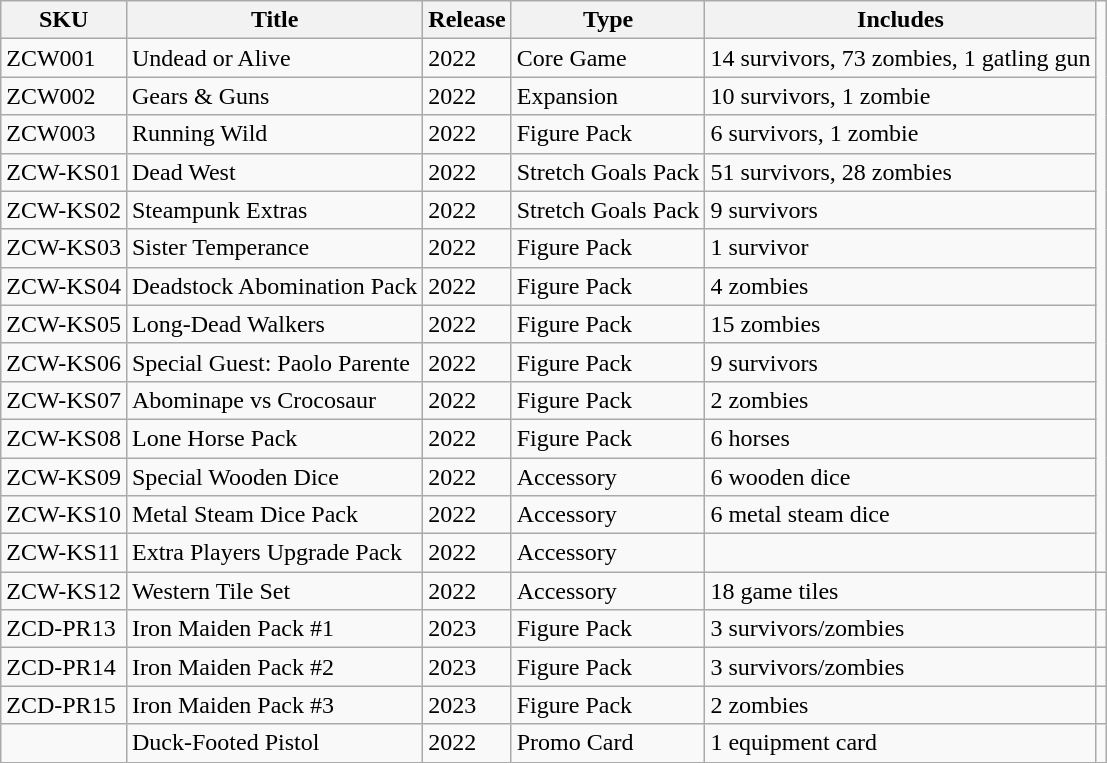<table class="wikitable">
<tr>
<th>SKU</th>
<th>Title</th>
<th>Release</th>
<th>Type</th>
<th>Includes</th>
</tr>
<tr>
<td>ZCW001</td>
<td>Undead or Alive</td>
<td>2022</td>
<td>Core Game</td>
<td>14 survivors, 73 zombies, 1 gatling gun</td>
</tr>
<tr>
<td>ZCW002</td>
<td>Gears & Guns</td>
<td>2022</td>
<td>Expansion</td>
<td>10 survivors, 1 zombie</td>
</tr>
<tr>
<td>ZCW003</td>
<td>Running Wild</td>
<td>2022</td>
<td>Figure Pack</td>
<td>6 survivors, 1 zombie</td>
</tr>
<tr>
<td>ZCW-KS01</td>
<td>Dead West</td>
<td>2022</td>
<td>Stretch Goals Pack</td>
<td>51 survivors, 28 zombies</td>
</tr>
<tr>
<td>ZCW-KS02</td>
<td>Steampunk Extras</td>
<td>2022</td>
<td>Stretch Goals Pack</td>
<td>9 survivors</td>
</tr>
<tr>
<td>ZCW-KS03</td>
<td>Sister Temperance</td>
<td>2022</td>
<td>Figure Pack</td>
<td>1 survivor</td>
</tr>
<tr>
<td>ZCW-KS04</td>
<td>Deadstock Abomination Pack</td>
<td>2022</td>
<td>Figure Pack</td>
<td>4 zombies</td>
</tr>
<tr>
<td>ZCW-KS05</td>
<td>Long-Dead Walkers</td>
<td>2022</td>
<td>Figure Pack</td>
<td>15 zombies</td>
</tr>
<tr>
<td>ZCW-KS06</td>
<td>Special Guest: Paolo Parente</td>
<td>2022</td>
<td>Figure Pack</td>
<td>9 survivors</td>
</tr>
<tr>
<td>ZCW-KS07</td>
<td>Abominape vs Crocosaur</td>
<td>2022</td>
<td>Figure Pack</td>
<td>2 zombies</td>
</tr>
<tr>
<td>ZCW-KS08</td>
<td>Lone Horse Pack</td>
<td>2022</td>
<td>Figure Pack</td>
<td>6 horses</td>
</tr>
<tr>
<td>ZCW-KS09</td>
<td>Special Wooden Dice</td>
<td>2022</td>
<td>Accessory</td>
<td>6 wooden dice</td>
</tr>
<tr>
<td>ZCW-KS10</td>
<td>Metal Steam Dice Pack</td>
<td>2022</td>
<td>Accessory</td>
<td>6 metal steam dice</td>
</tr>
<tr>
<td>ZCW-KS11</td>
<td>Extra Players Upgrade Pack</td>
<td>2022</td>
<td>Accessory</td>
<td></td>
</tr>
<tr>
<td>ZCW-KS12</td>
<td>Western Tile Set</td>
<td>2022</td>
<td>Accessory</td>
<td>18 game tiles</td>
<td></td>
</tr>
<tr>
<td>ZCD-PR13</td>
<td>Iron Maiden Pack #1</td>
<td>2023</td>
<td>Figure Pack</td>
<td>3 survivors/zombies</td>
<td></td>
</tr>
<tr>
<td>ZCD-PR14</td>
<td>Iron Maiden Pack #2</td>
<td>2023</td>
<td>Figure Pack</td>
<td>3 survivors/zombies</td>
<td></td>
</tr>
<tr>
<td>ZCD-PR15</td>
<td>Iron Maiden Pack #3</td>
<td>2023</td>
<td>Figure Pack</td>
<td>2 zombies</td>
<td></td>
</tr>
<tr>
<td></td>
<td>Duck-Footed Pistol</td>
<td>2022</td>
<td>Promo Card</td>
<td>1 equipment card</td>
<td></td>
</tr>
</table>
